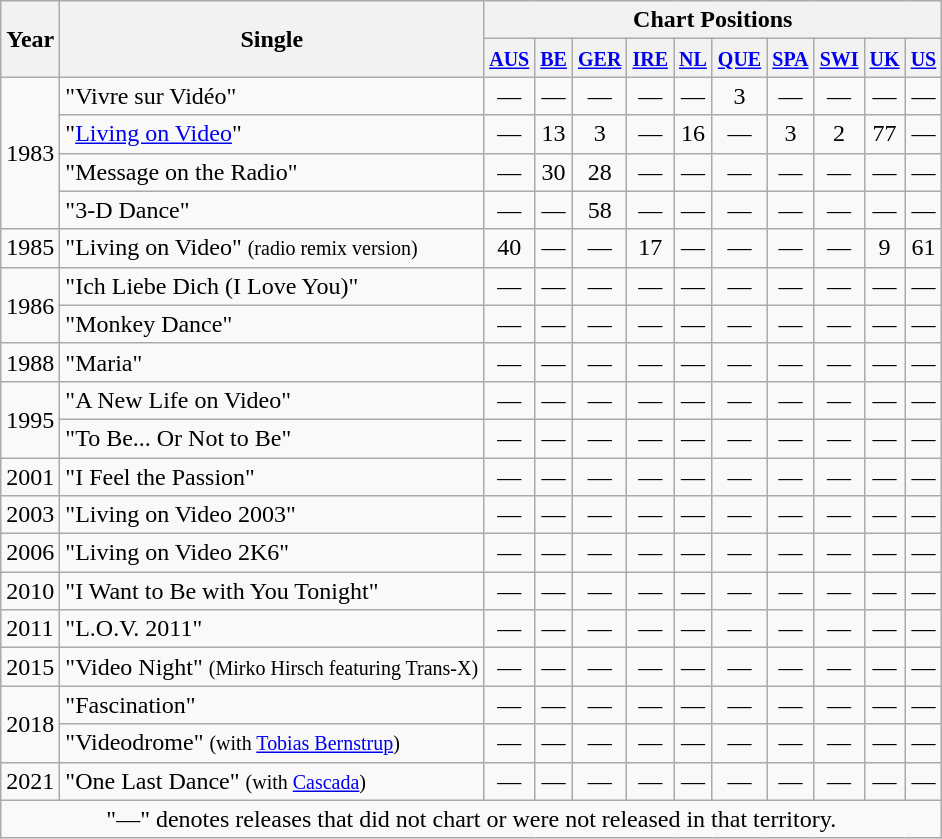<table class="wikitable">
<tr>
<th rowspan="2">Year</th>
<th rowspan="2">Single</th>
<th colspan="10">Chart Positions</th>
</tr>
<tr>
<th><small><a href='#'>AUS</a></small><br></th>
<th><small><a href='#'>BE</a></small><br></th>
<th><small><a href='#'>GER</a></small><br></th>
<th><small><a href='#'>IRE</a></small><br></th>
<th><small><a href='#'>NL</a></small><br></th>
<th><small><a href='#'>QUE</a></small><br></th>
<th><small><a href='#'>SPA</a></small><br></th>
<th><small><a href='#'>SWI</a></small><br></th>
<th><small><a href='#'>UK</a></small><br></th>
<th><small><a href='#'>US</a></small><br></th>
</tr>
<tr>
<td rowspan="4">1983</td>
<td>"Vivre sur Vidéo"</td>
<td style="text-align:center;">—</td>
<td style="text-align:center;">—</td>
<td style="text-align:center;">—</td>
<td style="text-align:center;">—</td>
<td style="text-align:center;">—</td>
<td style="text-align:center;">3</td>
<td style="text-align:center;">—</td>
<td style="text-align:center;">—</td>
<td style="text-align:center;">—</td>
<td style="text-align:center;">—</td>
</tr>
<tr>
<td>"<a href='#'>Living on Video</a>"</td>
<td style="text-align:center;">—</td>
<td style="text-align:center;">13</td>
<td style="text-align:center;">3</td>
<td style="text-align:center;">—</td>
<td style="text-align:center;">16</td>
<td style="text-align:center;">—</td>
<td style="text-align:center;">3</td>
<td style="text-align:center;">2</td>
<td style="text-align:center;">77</td>
<td style="text-align:center;">—</td>
</tr>
<tr>
<td>"Message on the Radio"</td>
<td style="text-align:center;">—</td>
<td style="text-align:center;">30</td>
<td style="text-align:center;">28</td>
<td style="text-align:center;">—</td>
<td style="text-align:center;">—</td>
<td style="text-align:center;">—</td>
<td style="text-align:center;">—</td>
<td style="text-align:center;">—</td>
<td style="text-align:center;">—</td>
<td style="text-align:center;">—</td>
</tr>
<tr>
<td>"3-D Dance"</td>
<td style="text-align:center;">—</td>
<td style="text-align:center;">—</td>
<td style="text-align:center;">58</td>
<td style="text-align:center;">—</td>
<td style="text-align:center;">—</td>
<td style="text-align:center;">—</td>
<td style="text-align:center;">—</td>
<td style="text-align:center;">—</td>
<td style="text-align:center;">—</td>
<td style="text-align:center;">—</td>
</tr>
<tr>
<td>1985</td>
<td>"Living on Video" <small>(radio remix version)</small></td>
<td style="text-align:center;">40</td>
<td style="text-align:center;">—</td>
<td style="text-align:center;">—</td>
<td style="text-align:center;">17</td>
<td style="text-align:center;">—</td>
<td style="text-align:center;">—</td>
<td style="text-align:center;">—</td>
<td style="text-align:center;">—</td>
<td style="text-align:center;">9</td>
<td style="text-align:center;">61</td>
</tr>
<tr>
<td rowspan="2">1986</td>
<td>"Ich Liebe Dich (I Love You)"</td>
<td style="text-align:center;">—</td>
<td style="text-align:center;">—</td>
<td style="text-align:center;">—</td>
<td style="text-align:center;">—</td>
<td style="text-align:center;">—</td>
<td style="text-align:center;">—</td>
<td style="text-align:center;">—</td>
<td style="text-align:center;">—</td>
<td style="text-align:center;">—</td>
<td style="text-align:center;">—</td>
</tr>
<tr>
<td>"Monkey Dance"</td>
<td style="text-align:center;">—</td>
<td style="text-align:center;">—</td>
<td style="text-align:center;">—</td>
<td style="text-align:center;">—</td>
<td style="text-align:center;">—</td>
<td style="text-align:center;">—</td>
<td style="text-align:center;">—</td>
<td style="text-align:center;">—</td>
<td style="text-align:center;">—</td>
<td style="text-align:center;">—</td>
</tr>
<tr>
<td>1988</td>
<td>"Maria"</td>
<td style="text-align:center;">—</td>
<td style="text-align:center;">—</td>
<td style="text-align:center;">—</td>
<td style="text-align:center;">—</td>
<td style="text-align:center;">—</td>
<td style="text-align:center;">—</td>
<td style="text-align:center;">—</td>
<td style="text-align:center;">—</td>
<td style="text-align:center;">—</td>
<td style="text-align:center;">—</td>
</tr>
<tr>
<td rowspan="2">1995</td>
<td>"A New Life on Video"</td>
<td style="text-align:center;">—</td>
<td style="text-align:center;">—</td>
<td style="text-align:center;">—</td>
<td style="text-align:center;">—</td>
<td style="text-align:center;">—</td>
<td style="text-align:center;">—</td>
<td style="text-align:center;">—</td>
<td style="text-align:center;">—</td>
<td style="text-align:center;">—</td>
<td style="text-align:center;">—</td>
</tr>
<tr>
<td>"To Be... Or Not to Be"</td>
<td style="text-align:center;">—</td>
<td style="text-align:center;">—</td>
<td style="text-align:center;">—</td>
<td style="text-align:center;">—</td>
<td style="text-align:center;">—</td>
<td style="text-align:center;">—</td>
<td style="text-align:center;">—</td>
<td style="text-align:center;">—</td>
<td style="text-align:center;">—</td>
<td style="text-align:center;">—</td>
</tr>
<tr>
<td>2001</td>
<td>"I Feel the Passion"</td>
<td style="text-align:center;">—</td>
<td style="text-align:center;">—</td>
<td style="text-align:center;">—</td>
<td style="text-align:center;">—</td>
<td style="text-align:center;">—</td>
<td style="text-align:center;">—</td>
<td style="text-align:center;">—</td>
<td style="text-align:center;">—</td>
<td style="text-align:center;">—</td>
<td style="text-align:center;">—</td>
</tr>
<tr>
<td>2003</td>
<td>"Living on Video 2003"</td>
<td style="text-align:center;">—</td>
<td style="text-align:center;">—</td>
<td style="text-align:center;">—</td>
<td style="text-align:center;">—</td>
<td style="text-align:center;">—</td>
<td style="text-align:center;">—</td>
<td style="text-align:center;">—</td>
<td style="text-align:center;">—</td>
<td style="text-align:center;">—</td>
<td style="text-align:center;">—</td>
</tr>
<tr>
<td>2006</td>
<td>"Living on Video 2K6"</td>
<td style="text-align:center;">—</td>
<td style="text-align:center;">—</td>
<td style="text-align:center;">—</td>
<td style="text-align:center;">—</td>
<td style="text-align:center;">—</td>
<td style="text-align:center;">—</td>
<td style="text-align:center;">—</td>
<td style="text-align:center;">—</td>
<td style="text-align:center;">—</td>
<td style="text-align:center;">—</td>
</tr>
<tr>
<td>2010</td>
<td>"I Want to Be with You Tonight"</td>
<td style="text-align:center;">—</td>
<td style="text-align:center;">—</td>
<td style="text-align:center;">—</td>
<td style="text-align:center;">—</td>
<td style="text-align:center;">—</td>
<td style="text-align:center;">—</td>
<td style="text-align:center;">—</td>
<td style="text-align:center;">—</td>
<td style="text-align:center;">—</td>
<td style="text-align:center;">—</td>
</tr>
<tr>
<td>2011</td>
<td>"L.O.V. 2011"</td>
<td style="text-align:center;">—</td>
<td style="text-align:center;">—</td>
<td style="text-align:center;">—</td>
<td style="text-align:center;">—</td>
<td style="text-align:center;">—</td>
<td style="text-align:center;">—</td>
<td style="text-align:center;">—</td>
<td style="text-align:center;">—</td>
<td style="text-align:center;">—</td>
<td style="text-align:center;">—</td>
</tr>
<tr>
<td>2015</td>
<td>"Video Night" <small>(Mirko Hirsch featuring Trans-X)</small></td>
<td style="text-align:center;">—</td>
<td style="text-align:center;">—</td>
<td style="text-align:center;">—</td>
<td style="text-align:center;">—</td>
<td style="text-align:center;">—</td>
<td style="text-align:center;">—</td>
<td style="text-align:center;">—</td>
<td style="text-align:center;">—</td>
<td style="text-align:center;">—</td>
<td style="text-align:center;">—</td>
</tr>
<tr>
<td rowspan="2">2018</td>
<td>"Fascination"</td>
<td style="text-align:center;">—</td>
<td style="text-align:center;">—</td>
<td style="text-align:center;">—</td>
<td style="text-align:center;">—</td>
<td style="text-align:center;">—</td>
<td style="text-align:center;">—</td>
<td style="text-align:center;">—</td>
<td style="text-align:center;">—</td>
<td style="text-align:center;">—</td>
<td style="text-align:center;">—</td>
</tr>
<tr>
<td>"Videodrome" <small>(with <a href='#'>Tobias Bernstrup</a>)</small></td>
<td style="text-align:center;">—</td>
<td style="text-align:center;">—</td>
<td style="text-align:center;">—</td>
<td style="text-align:center;">—</td>
<td style="text-align:center;">—</td>
<td style="text-align:center;">—</td>
<td style="text-align:center;">—</td>
<td style="text-align:center;">—</td>
<td style="text-align:center;">—</td>
<td style="text-align:center;">—</td>
</tr>
<tr>
<td>2021</td>
<td>"One Last Dance" <small>(with <a href='#'>Cascada</a>)</small></td>
<td style="text-align:center;">—</td>
<td style="text-align:center;">—</td>
<td style="text-align:center;">—</td>
<td style="text-align:center;">—</td>
<td style="text-align:center;">—</td>
<td style="text-align:center;">—</td>
<td style="text-align:center;">—</td>
<td style="text-align:center;">—</td>
<td style="text-align:center;">—</td>
<td style="text-align:center;">—</td>
</tr>
<tr>
<td colspan="12" style="text-align:center;">"—" denotes releases that did not chart or were not released in that territory.</td>
</tr>
</table>
